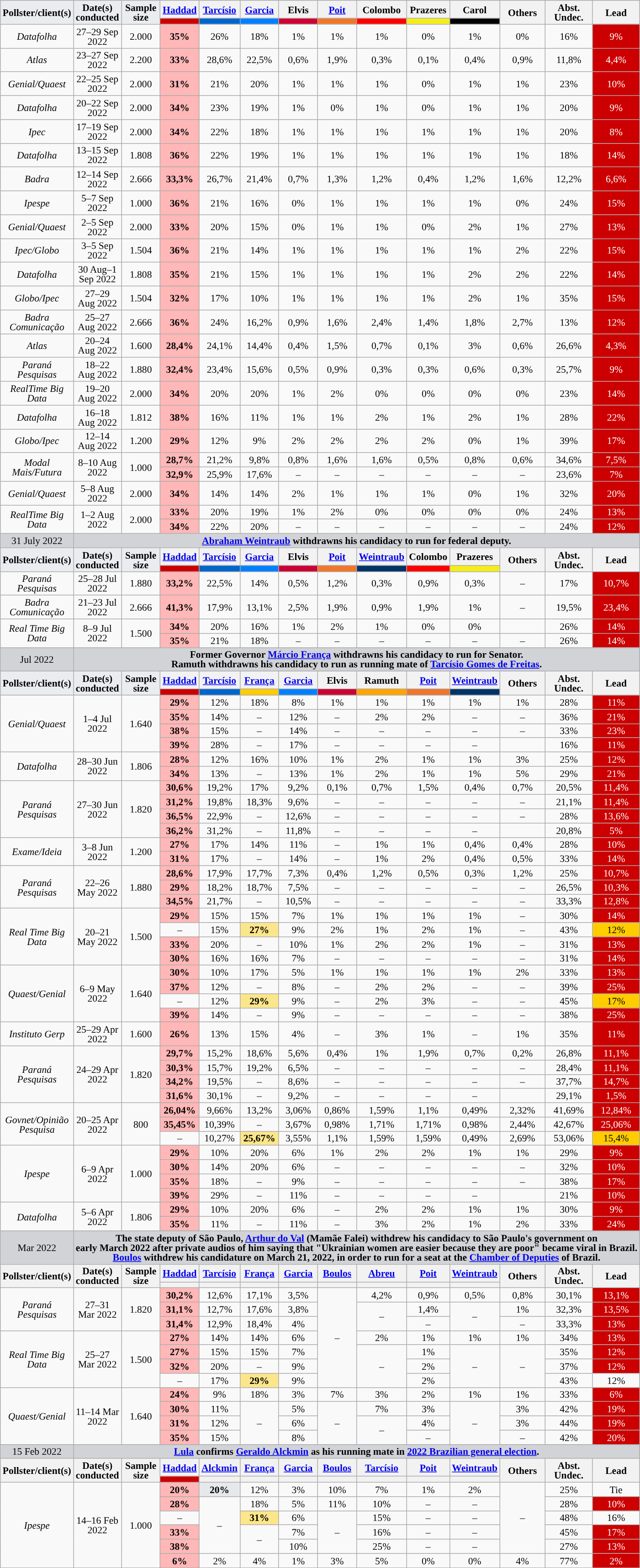<table class="wikitable sortable" style="text-align:center;font-size:90%;line-height:14px;">
<tr>
<td rowspan="2" class="unsortable" style="width:50px;background:#eaecf0;"><strong>Pollster/client(s)</strong></td>
<td rowspan="2" class="unsortable" style="width:50px;background:#eaecf0;"><strong>Date(s)<br>conducted</strong></td>
<td rowspan="2" class="unsortable" style="width:50px;background:#eaecf0;"><strong>Sample<br>size</strong></td>
<th class="unsortable" style="width:50px;"><a href='#'>Haddad</a><br></th>
<th class="unsortable" style="width:50px;"><a href='#'>Tarcísio</a><br></th>
<th class="unsortable" style="width:50px;"><a href='#'>Garcia</a><br></th>
<th class="unsortable" style="width:50px;">Elvis<br></th>
<th class="unsortable" style="width:50px;"><a href='#'>Poit</a> <br></th>
<th class="unsortable" style="width:50px;">Colombo<br></th>
<th class="unsortable" style="width:50px;">Prazeres<br></th>
<th class="unsortable" style="width:50px;">Carol<br></th>
<th rowspan="2" class="unsortable">Others</th>
<th rowspan="2">Abst.<br>Undec.</th>
<th rowspan="2">Lead</th>
</tr>
<tr>
<th data-sort-type="number" class="sortable" style="background:#CC0000;"></th>
<th data-sort-type="number" class="sortable" style="background:#0066CC;"></th>
<th data-sort-type="number" class="sortable" style="background:#0080FF;"></th>
<th data-sort-type="number" class="sortable" style="background:#CC0033;"></th>
<th data-sort-type="number" class="sortable" style="background:#F0762A;"></th>
<th data-sort-type="number" class="sortable" style="background:#FF0000;"></th>
<th data-sort-type="number" class="sortable" style="background:#F4ED1B;"></th>
<th data-sort-type="number" class="sortable" style="background:#000000;"></th>
</tr>
<tr>
<td><em>Datafolha</em></td>
<td>27–29 Sep 2022</td>
<td>2.000</td>
<td style="background:#ffb7b7;"><strong>35%</strong></td>
<td>26%</td>
<td>18%</td>
<td>1%</td>
<td>1%</td>
<td>1%</td>
<td>0%</td>
<td>1%</td>
<td>0%</td>
<td>16%</td>
<td style="background:#CC0000;color:#FFFFFF;">9%</td>
</tr>
<tr>
<td><em>Atlas</em></td>
<td>23–27 Sep 2022</td>
<td>2.200</td>
<td style="background:#ffb7b7;"><strong>33%</strong></td>
<td>28,6%</td>
<td>22,5%</td>
<td>0,6%</td>
<td>1,9%</td>
<td>0,3%</td>
<td>0,1%</td>
<td>0,4%</td>
<td>0,9%</td>
<td>11,8%</td>
<td style="background:#CC0000;color:#FFFFFF;">4,4%</td>
</tr>
<tr>
<td><em>Genial/Quaest</em></td>
<td>22–25 Sep 2022</td>
<td>2.000</td>
<td style="background:#ffb7b7;"><strong>31%</strong></td>
<td>21%</td>
<td>20%</td>
<td>1%</td>
<td>1%</td>
<td>1%</td>
<td>0%</td>
<td>1%</td>
<td>1%</td>
<td>23%</td>
<td style="background:#CC0000;color:#FFFFFF;">10%</td>
</tr>
<tr>
<td><em>Datafolha</em></td>
<td>20–22 Sep 2022</td>
<td>2.000</td>
<td style="background:#ffb7b7;"><strong>34%</strong></td>
<td>23%</td>
<td>19%</td>
<td>1%</td>
<td>0%</td>
<td>1%</td>
<td>0%</td>
<td>1%</td>
<td>1%</td>
<td>20%</td>
<td style="background:#CC0000;color:#FFFFFF;">9%</td>
</tr>
<tr>
<td><em>Ipec</em></td>
<td>17–19 Sep 2022</td>
<td>2.000</td>
<td style="background:#ffb7b7;"><strong>34%</strong></td>
<td>22%</td>
<td>18%</td>
<td>1%</td>
<td>1%</td>
<td>1%</td>
<td>1%</td>
<td>1%</td>
<td>1%</td>
<td>20%</td>
<td style="background:#CC0000;color:#FFFFFF;">8%</td>
</tr>
<tr>
<td><em>Datafolha</em></td>
<td>13–15 Sep 2022</td>
<td>1.808</td>
<td style="background:#ffb7b7;"><strong>36%</strong></td>
<td>22%</td>
<td>19%</td>
<td>1%</td>
<td>1%</td>
<td>1%</td>
<td>1%</td>
<td>1%</td>
<td>1%</td>
<td>18%</td>
<td style="background:#CC0000;color:#FFFFFF;">14%</td>
</tr>
<tr>
<td><em>Badra</em></td>
<td>12–14 Sep 2022</td>
<td>2.666</td>
<td style="background:#ffb7b7;"><strong>33,3%</strong></td>
<td>26,7%</td>
<td>21,4%</td>
<td>0,7%</td>
<td>1,3%</td>
<td>1,2%</td>
<td>0,4%</td>
<td>1,2%</td>
<td>1,6%</td>
<td>12,2%</td>
<td style="background:#CC0000;color:#FFFFFF;">6,6%</td>
</tr>
<tr>
<td><em>Ipespe</em></td>
<td>5–7 Sep 2022</td>
<td>1.000</td>
<td style="background:#ffb7b7;"><strong>36%</strong></td>
<td>21%</td>
<td>16%</td>
<td>0%</td>
<td>1%</td>
<td>1%</td>
<td>1%</td>
<td>1%</td>
<td>0%</td>
<td>24%</td>
<td style="background:#CC0000;color:#FFFFFF;">15%</td>
</tr>
<tr>
<td><em>Genial/Quaest</em></td>
<td>2–5 Sep 2022</td>
<td>2.000</td>
<td style="background:#ffb7b7;"><strong>33%</strong></td>
<td>20%</td>
<td>15%</td>
<td>0%</td>
<td>1%</td>
<td>1%</td>
<td>0%</td>
<td>2%</td>
<td>1%</td>
<td>27%</td>
<td style="background:#CC0000;color:#FFFFFF;">13%</td>
</tr>
<tr>
<td><em>Ipec/Globo</em></td>
<td>3–5 Sep 2022</td>
<td>1.504</td>
<td style="background:#ffb7b7;"><strong>36%</strong></td>
<td>21%</td>
<td>14%</td>
<td>1%</td>
<td>1%</td>
<td>1%</td>
<td>1%</td>
<td>1%</td>
<td>2%</td>
<td>22%</td>
<td style="background:#CC0000;color:#FFFFFF;">15%</td>
</tr>
<tr>
<td><em>Datafolha</em></td>
<td>30 Aug–1 Sep 2022</td>
<td>1.808</td>
<td style="background:#ffb7b7;"><strong>35%</strong></td>
<td>21%</td>
<td>15%</td>
<td>1%</td>
<td>1%</td>
<td>1%</td>
<td>1%</td>
<td>2%</td>
<td>2%</td>
<td>22%</td>
<td style="background:#CC0000;color:#FFFFFF;">14%</td>
</tr>
<tr>
<td><em>Globo/Ipec</em></td>
<td>27–29 Aug 2022</td>
<td>1.504</td>
<td style="background:#ffb7b7;"><strong>32%</strong></td>
<td>17%</td>
<td>10%</td>
<td>1%</td>
<td>1%</td>
<td>1%</td>
<td>1%</td>
<td>2%</td>
<td>1%</td>
<td>35%</td>
<td style="background:#CC0000;color:#FFFFFF;">15%</td>
</tr>
<tr>
<td><em>Badra Comunicação</em></td>
<td>25–27 Aug 2022</td>
<td>2.666</td>
<td style="background:#ffb7b7;"><strong>36%</strong></td>
<td>24%</td>
<td>16,2%</td>
<td>0,9%</td>
<td>1,6%</td>
<td>2,4%</td>
<td>1,4%</td>
<td>1,8%</td>
<td>2,7%</td>
<td>13%</td>
<td style="background:#CC0000;color:#FFFFFF;">12%</td>
</tr>
<tr>
<td><em>Atlas</em></td>
<td>20–24 Aug 2022</td>
<td>1.600</td>
<td style="background:#ffb7b7;"><strong>28,4%</strong></td>
<td>24,1%</td>
<td>14,4%</td>
<td>0,4%</td>
<td>1,5%</td>
<td>0,7%</td>
<td>0,1%</td>
<td>3%</td>
<td>0,6%</td>
<td>26,6%</td>
<td style="background:#CC0000;color:#FFFFFF;">4,3%</td>
</tr>
<tr>
<td><em>Paraná Pesquisas</em></td>
<td>18–22 Aug 2022</td>
<td>1.880</td>
<td style="background:#ffb7b7;"><strong>32,4%</strong></td>
<td>23,4%</td>
<td>15,6%</td>
<td>0,5%</td>
<td>0,9%</td>
<td>0,3%</td>
<td>0,3%</td>
<td>0,6%</td>
<td>0,3%</td>
<td>25,7%</td>
<td style="background:#CC0000;color:#FFFFFF;">9%</td>
</tr>
<tr>
<td><em>RealTime Big Data</em></td>
<td>19–20 Aug 2022</td>
<td>2.000</td>
<td style="background:#ffb7b7;"><strong>34%</strong></td>
<td>20%</td>
<td>20%</td>
<td>1%</td>
<td>2%</td>
<td>0%</td>
<td>0%</td>
<td>0%</td>
<td>0%</td>
<td>23%</td>
<td style="background:#CC0000;color:#FFFFFF;">14%</td>
</tr>
<tr>
<td><em>Datafolha</em></td>
<td>16–18 Aug 2022</td>
<td>1.812</td>
<td style="background:#ffb7b7;"><strong>38%</strong></td>
<td>16%</td>
<td>11%</td>
<td>1%</td>
<td>1%</td>
<td>2%</td>
<td>1%</td>
<td>2%</td>
<td>1%</td>
<td>28%</td>
<td style="background:#CC0000;color:#FFFFFF;">22%</td>
</tr>
<tr>
<td><em>Globo/Ipec</em></td>
<td>12–14 Aug 2022</td>
<td>1.200</td>
<td style="background:#ffb7b7;"><strong>29%</strong></td>
<td>12%</td>
<td>9%</td>
<td>2%</td>
<td>2%</td>
<td>2%</td>
<td>2%</td>
<td>0%</td>
<td>1%</td>
<td>39%</td>
<td style="background:#CC0000;color:#FFFFFF;">17%</td>
</tr>
<tr>
<td rowspan="2"><em>Modal Mais/Futura</em></td>
<td rowspan="2">8–10 Aug 2022</td>
<td rowspan="2">1.000</td>
<td style="background:#ffb7b7;"><strong>28,7%</strong></td>
<td>21,2%</td>
<td>9,8%</td>
<td>0,8%</td>
<td>1,6%</td>
<td>1,6%</td>
<td>0,5%</td>
<td>0,8%</td>
<td>0,6%</td>
<td>34,6%</td>
<td style="background:#CC0000;color:#FFFFFF;">7,5%</td>
</tr>
<tr>
<td style="background:#ffb7b7;"><strong>32,9%</strong></td>
<td>25,9%</td>
<td>17,6%</td>
<td>–</td>
<td>–</td>
<td>–</td>
<td>–</td>
<td>–</td>
<td>–</td>
<td>23,6%</td>
<td style="background:#CC0000;color:#FFFFFF;">7%</td>
</tr>
<tr>
<td><em>Genial/Quaest</em></td>
<td>5–8 Aug 2022</td>
<td>2.000</td>
<td style="background:#ffb7b7;"><strong>34%</strong></td>
<td>14%</td>
<td>14%</td>
<td>2%</td>
<td>1%</td>
<td>1%</td>
<td>1%</td>
<td>0%</td>
<td>1%</td>
<td>32%</td>
<td style="background:#CC0000;color:#FFFFFF;">20%</td>
</tr>
<tr>
<td rowspan="2"><em>RealTime Big Data</em></td>
<td rowspan="2">1–2 Aug 2022</td>
<td rowspan="2">2.000</td>
<td style="background:#ffb7b7;"><strong>33%</strong></td>
<td>20%</td>
<td>19%</td>
<td>1%</td>
<td>2%</td>
<td>0%</td>
<td>0%</td>
<td>0%</td>
<td>0%</td>
<td>24%</td>
<td style="background:#CC0000;color:#FFFFFF;">13%</td>
</tr>
<tr>
<td style="background:#ffb7b7;"><strong>34%</strong></td>
<td>22%</td>
<td>20%</td>
<td>–</td>
<td>–</td>
<td>–</td>
<td>–</td>
<td>–</td>
<td>–</td>
<td>24%</td>
<td style="background:#CC0000;color:#FFFFFF;">12%</td>
</tr>
<tr>
<td style="background:#d1d3d7;">31 July 2022</td>
<td colspan="13" style="background:#d1d3d7;"><strong><a href='#'>Abraham Weintraub</a> withdrawns his candidacy to run for federal deputy.</strong></td>
</tr>
<tr>
<td rowspan="2" class="unsortable" style="width:50px;background:#eaecf0;"><strong>Pollster/client(s)</strong></td>
<td rowspan="2" class="unsortable" style="width:50px;background:#eaecf0;"><strong>Date(s)<br>conducted</strong></td>
<td rowspan="2" class="unsortable" style="width:50px;background:#eaecf0;"><strong>Sample<br>size</strong></td>
<th class="unsortable" style="width:50px;"><a href='#'>Haddad</a><br></th>
<th class="unsortable" style="width:50px;"><a href='#'>Tarcísio</a><br></th>
<th class="unsortable" style="width:50px;"><a href='#'>Garcia</a><br></th>
<th class="unsortable" style="width:50px;"><strong>Elvis</strong><br></th>
<th class="unsortable" style="width:50px;"><a href='#'>Poit</a> <br></th>
<th class="unsortable" style="width:50px;"><a href='#'>Weintraub</a><br></th>
<th class="unsortable" style="width:50px;">Colombo<br></th>
<th class="unsortable" style="width:50px;">Prazeres<br></th>
<th rowspan="2" class="unsortable">Others</th>
<th rowspan="2" class="unsortable">Abst.<br>Undec.</th>
<th rowspan="2" data-sort-type="number">Lead</th>
</tr>
<tr>
<th data-sort-type="number" class="sortable" style="background:#CC0000;"></th>
<th data-sort-type="number" class="sortable" style="background:#0066CC;"></th>
<th data-sort-type="number" class="sortable" style="background:#0080FF;"></th>
<th data-sort-type="number" class="sortable" style="background:#CC0033;"></th>
<th data-sort-type="number" class="sortable" style="background:#F0762A;"></th>
<th data-sort-type="number" class="sortable" style="background:#003366;"></th>
<th data-sort-type="number" class="sortable" style="background:#FF0000;"></th>
<th data-sort-type="number" class="sortable" style="background:#F4ED1B;"></th>
</tr>
<tr>
<td><em>Paraná Pesquisas</em></td>
<td>25–28 Jul 2022</td>
<td>1.880</td>
<td style="background:#ffb7b7;"><strong>33,2%</strong></td>
<td>22,5%</td>
<td>14%</td>
<td>0,5%</td>
<td>1,2%</td>
<td>0,3%</td>
<td>0,9%</td>
<td>0,3%</td>
<td>–</td>
<td>17%</td>
<td style="background:#CC0000;color:#FFFFFF;">10,7%</td>
</tr>
<tr>
<td><em>Badra Comunicação</em></td>
<td>21–23 Jul 2022</td>
<td>2.666</td>
<td style="background:#ffb7b7;"><strong>41,3%</strong></td>
<td>17,9%</td>
<td>13,1%</td>
<td>2,5%</td>
<td>1,9%</td>
<td>0,9%</td>
<td>1,9%</td>
<td>1%</td>
<td>–</td>
<td>19,5%</td>
<td style="background:#CC0000;color:#FFFFFF;">23,4%</td>
</tr>
<tr>
<td rowspan="2"><em>Real Time Big Data</em></td>
<td rowspan="2">8–9 Jul 2022</td>
<td rowspan="2">1.500</td>
<td style="background:#ffb7b7;"><strong>34%</strong></td>
<td>20%</td>
<td>16%</td>
<td>1%</td>
<td>2%</td>
<td>1%</td>
<td>0%</td>
<td>0%</td>
<td></td>
<td>26%</td>
<td style="background:#CC0000;color:#FFFFFF;">14%</td>
</tr>
<tr>
<td style="background:#ffb7b7;"><strong>35%</strong></td>
<td>21%</td>
<td>18%</td>
<td>–</td>
<td>–</td>
<td>–</td>
<td>–</td>
<td>–</td>
<td>–</td>
<td>26%</td>
<td style="background:#CC0000;color:#FFFFFF;">14%</td>
</tr>
<tr>
<td style="background:#d1d3d7;">Jul 2022</td>
<td colspan="13" style="background:#d1d3d7;"><strong>Former Governor <a href='#'>Márcio França</a> withdrawns his candidacy to run for Senator.<br>Ramuth withdrawns his candidacy to run as running mate of <a href='#'>Tarcísio Gomes de Freitas</a>.</strong> </td>
</tr>
<tr>
<td rowspan="2" class="unsortable" style="width:50px;background:#eaecf0;"><strong>Pollster/client(s)</strong></td>
<td rowspan="2" class="unsortable" style="width:50px;background:#eaecf0;"><strong>Date(s)<br>conducted</strong></td>
<td rowspan="2" class="unsortable" style="width:50px;background:#eaecf0;"><strong>Sample<br>size</strong></td>
<th class="unsortable" style="width:50px;"><a href='#'>Haddad</a><br></th>
<th class="unsortable" style="width:50px;"><a href='#'>Tarcísio</a><br></th>
<th class="unsortable" style="width:50px;"><a href='#'>França</a><br></th>
<th class="unsortable" style="width:50px;"><a href='#'>Garcia</a><br></th>
<th class="unsortable" style="width:50px;"><strong>Elvis</strong><br></th>
<th class="unsortable" style="width:50px;"><strong>Ramuth</strong> <br></th>
<th class="unsortable" style="width:50px;"><a href='#'>Poit</a> <br></th>
<th class="unsortable" style="width:50px;"><a href='#'>Weintraub</a><br></th>
<th rowspan="2" class="unsortable">Others</th>
<th rowspan="2" class="unsortable">Abst.<br>Undec.</th>
<th rowspan="2" data-sort-type="number">Lead</th>
</tr>
<tr>
<th data-sort-type="number" class="sortable" style="background:#CC0000;"></th>
<th data-sort-type="number" class="sortable" style="background:#0066CC;"></th>
<th data-sort-type="number" class="sortable" style="background:#FFCC00;"></th>
<th data-sort-type="number" class="sortable" style="background:#0080FF;"></th>
<th data-sort-type="number" class="sortable" style="background:#CC0033;"></th>
<th data-sort-type="number" class="sortable" style="background:#FFA500;"></th>
<th data-sort-type="number" class="sortable" style="background:#F0762A;"></th>
<th data-sort-type="number" class="sortable" style="background:#003366;"></th>
</tr>
<tr>
<td rowspan="4"><em>Genial/Quaest</em></td>
<td rowspan="4">1–4 Jul 2022</td>
<td rowspan="4">1.640</td>
<td style="background:#ffb7b7;"><strong>29%</strong></td>
<td>12%</td>
<td>18%</td>
<td>8%</td>
<td>1%</td>
<td>1%</td>
<td>1%</td>
<td>1%</td>
<td>1%</td>
<td>28%</td>
<td style="background:#CC0000;color:#FFFFFF;">11%</td>
</tr>
<tr>
<td style="background:#ffb7b7;"><strong>35%</strong></td>
<td>14%</td>
<td>–</td>
<td>12%</td>
<td>–</td>
<td>2%</td>
<td>2%</td>
<td>–</td>
<td>–</td>
<td>36%</td>
<td style="background:#CC0000;color:#FFFFFF;">21%</td>
</tr>
<tr>
<td style="background:#ffb7b7;"><strong>38%</strong></td>
<td>15%</td>
<td>–</td>
<td>14%</td>
<td>–</td>
<td>–</td>
<td>–</td>
<td>–</td>
<td>–</td>
<td>33%</td>
<td style="background:#CC0000;color:#FFFFFF;">23%</td>
</tr>
<tr>
<td style="background:#ffb7b7;"><strong>39%</strong></td>
<td>28%</td>
<td>–</td>
<td>17%</td>
<td>–</td>
<td>–</td>
<td>–</td>
<td>–</td>
<td></td>
<td>16%</td>
<td style="background:#CC0000;color:#FFFFFF;">11%</td>
</tr>
<tr>
<td rowspan="2"><em>Datafolha</em></td>
<td rowspan="2">28–30 Jun 2022</td>
<td rowspan="2">1.806</td>
<td style="background:#ffb7b7;"><strong>28%</strong></td>
<td>12%</td>
<td>16%</td>
<td>10%</td>
<td>1%</td>
<td>2%</td>
<td>1%</td>
<td>1%</td>
<td>3%</td>
<td>25%</td>
<td style="background:#CC0000;color:#FFFFFF;">12%</td>
</tr>
<tr>
<td style="background:#ffb7b7;"><strong>34%</strong></td>
<td>13%</td>
<td>–</td>
<td>13%</td>
<td>1%</td>
<td>2%</td>
<td>1%</td>
<td>1%</td>
<td>5%</td>
<td>29%</td>
<td style="background:#CC0000;color:#FFFFFF;">21%</td>
</tr>
<tr>
<td rowspan="4"><em>Paraná Pesquisas</em></td>
<td rowspan="4">27–30 Jun 2022</td>
<td rowspan="4">1.820</td>
<td style="background:#ffb7b7;"><strong>30,6%</strong></td>
<td>19,2%</td>
<td>17%</td>
<td>9,2%</td>
<td>0,1%</td>
<td>0,7%</td>
<td>1,5%</td>
<td>0,4%</td>
<td>0,7%</td>
<td>20,5%</td>
<td style="background:#CC0000;color:#FFFFFF;">11,4%</td>
</tr>
<tr>
<td style="background:#ffb7b7;"><strong>31,2%</strong></td>
<td>19,8%</td>
<td>18,3%</td>
<td>9,6%</td>
<td>–</td>
<td>–</td>
<td>–</td>
<td>–</td>
<td>–</td>
<td>21,1%</td>
<td style="background:#CC0000;color:#FFFFFF;">11,4%</td>
</tr>
<tr>
<td style="background:#ffb7b7;"><strong>36,5%</strong></td>
<td>22,9%</td>
<td>–</td>
<td>12,6%</td>
<td>–</td>
<td>–</td>
<td>–</td>
<td>–</td>
<td>–</td>
<td>28%</td>
<td style="background:#CC0000;color:#FFFFFF;">13,6%</td>
</tr>
<tr>
<td style="background:#ffb7b7;"><strong>36,2%</strong></td>
<td>31,2%</td>
<td>–</td>
<td>11,8%</td>
<td>–</td>
<td>–</td>
<td>–</td>
<td>–</td>
<td></td>
<td>20,8%</td>
<td style="background:#CC0000;color:#FFFFFF;">5%</td>
</tr>
<tr>
<td rowspan="2"><em>Exame/Ideia</em></td>
<td rowspan="2">3–8 Jun 2022</td>
<td rowspan="2">1.200</td>
<td style="background:#ffb7b7;"><strong>27%</strong></td>
<td>17%</td>
<td>14%</td>
<td>11%</td>
<td>–</td>
<td>1%</td>
<td>1%</td>
<td>0,4%</td>
<td>0,4%</td>
<td>28%</td>
<td style="background:#CC0000;color:#FFFFFF;">10%</td>
</tr>
<tr>
<td style="background:#ffb7b7;"><strong>31%</strong></td>
<td>17%</td>
<td>–</td>
<td>14%</td>
<td>–</td>
<td>1%</td>
<td>2%</td>
<td>0,4%</td>
<td>0,5%</td>
<td>33%</td>
<td style="background:#CC0000;color:#FFFFFF;">14%</td>
</tr>
<tr>
<td rowspan="3"><em>Paraná Pesquisas</em></td>
<td rowspan="3">22–26 May 2022</td>
<td rowspan="3">1.880</td>
<td style="background:#ffb7b7;"><strong>28,6%</strong></td>
<td>17,9%</td>
<td>17,7%</td>
<td>7,3%</td>
<td>0,4%</td>
<td>1,2%</td>
<td>0,5%</td>
<td>0,3%</td>
<td>1,2%</td>
<td>25%</td>
<td style="background:#CC0000;color:#FFFFFF;">10,7%</td>
</tr>
<tr>
<td style="background:#ffb7b7;"><strong>29%</strong></td>
<td>18,2%</td>
<td>18,7%</td>
<td>7,5%</td>
<td>–</td>
<td>–</td>
<td>–</td>
<td>–</td>
<td>–</td>
<td>26,5%</td>
<td style="background:#CC0000;color:#FFFFFF;">10,3%</td>
</tr>
<tr>
<td style="background:#ffb7b7;"><strong>34,5%</strong></td>
<td>21,7%</td>
<td>–</td>
<td>10,5%</td>
<td>–</td>
<td>–</td>
<td>–</td>
<td>–</td>
<td>–</td>
<td>33,3%</td>
<td style="background:#CC0000;color:#FFFFFF;">12,8%</td>
</tr>
<tr>
<td rowspan="4"><em>Real Time Big Data</em></td>
<td rowspan="4">20–21 May 2022</td>
<td rowspan="4">1.500</td>
<td style="background:#ffb7b7;"><strong>29%</strong></td>
<td>15%</td>
<td>15%</td>
<td>7%</td>
<td>1%</td>
<td>1%</td>
<td>1%</td>
<td>1%</td>
<td>–</td>
<td>30%</td>
<td style="background:#CC0000;color:#FFFFFF;">14%</td>
</tr>
<tr>
<td>–</td>
<td>15%</td>
<td style="background:#fce68b;"><strong>27%</strong></td>
<td>9%</td>
<td>2%</td>
<td>1%</td>
<td>2%</td>
<td>1%</td>
<td>–</td>
<td>43%</td>
<td style="background:#ffcc00;">12%</td>
</tr>
<tr>
<td style="background:#ffb7b7;"><strong>33%</strong></td>
<td>20%</td>
<td>–</td>
<td>10%</td>
<td>1%</td>
<td>2%</td>
<td>2%</td>
<td>1%</td>
<td>–</td>
<td>31%</td>
<td style="background:#CC0000;color:#FFFFFF;">13%</td>
</tr>
<tr>
<td style="background:#ffb7b7;"><strong>30%</strong></td>
<td>16%</td>
<td>16%</td>
<td>7%</td>
<td>–</td>
<td>–</td>
<td>–</td>
<td>–</td>
<td>–</td>
<td>31%</td>
<td style="background:#CC0000;color:#FFFFFF;">14%</td>
</tr>
<tr>
<td rowspan="4"><em>Quaest/Genial</em></td>
<td rowspan="4">6–9 May 2022</td>
<td rowspan="4">1.640</td>
<td style="background:#ffb7b7;"><strong>30%</strong></td>
<td>10%</td>
<td>17%</td>
<td>5%</td>
<td>1%</td>
<td>1%</td>
<td>1%</td>
<td>1%</td>
<td>2%</td>
<td>33%</td>
<td style="background:#CC0000;color:#FFFFFF;">13%</td>
</tr>
<tr>
<td style="background:#ffb7b7;"><strong>37%</strong></td>
<td>12%</td>
<td>–</td>
<td>8%</td>
<td>–</td>
<td>2%</td>
<td>2%</td>
<td>–</td>
<td>–</td>
<td>39%</td>
<td style="background:#CC0000;color:#FFFFFF;">25%</td>
</tr>
<tr>
<td>–</td>
<td>12%</td>
<td style="background:#fce68b;"><strong>29%</strong></td>
<td>9%</td>
<td>–</td>
<td>2%</td>
<td>3%</td>
<td>–</td>
<td>–</td>
<td>45%</td>
<td style="background:#ffcc00;">17%</td>
</tr>
<tr>
<td style="background:#ffb7b7;"><strong>39%</strong></td>
<td>14%</td>
<td>–</td>
<td>9%</td>
<td>–</td>
<td>–</td>
<td>–</td>
<td>–</td>
<td>–</td>
<td>38%</td>
<td style="background:#CC0000;color:#FFFFFF;">25%</td>
</tr>
<tr>
<td><em>Instituto Gerp</em></td>
<td>25–29 Apr 2022</td>
<td>1.600</td>
<td style="background:#ffb7b7;"><strong>26%</strong></td>
<td>13%</td>
<td>15%</td>
<td>4%</td>
<td>–</td>
<td>3%</td>
<td>1%</td>
<td>–</td>
<td>1%</td>
<td>35%</td>
<td style="background:#CC0000;color:#FFFFFF;">11%</td>
</tr>
<tr>
<td rowspan="4"><em>Paraná Pesquisas</em></td>
<td rowspan="4">24–29 Apr 2022</td>
<td rowspan="4">1.820</td>
<td style="background:#ffb7b7;"><strong>29,7%</strong></td>
<td>15,2%</td>
<td>18,6%</td>
<td>5,6%</td>
<td>0,4%</td>
<td>1%</td>
<td>1,9%</td>
<td>0,7%</td>
<td>0,2%</td>
<td>26,8%</td>
<td style="background:#CC0000;color:#FFFFFF;">11,1%</td>
</tr>
<tr>
<td style="background:#ffb7b7;"><strong>30,3%</strong></td>
<td>15,7%</td>
<td>19,2%</td>
<td>6,5%</td>
<td>–</td>
<td>–</td>
<td>–</td>
<td>–</td>
<td>–</td>
<td>28,4%</td>
<td style="background:#CC0000;color:#FFFFFF;">11,1%</td>
</tr>
<tr>
<td style="background:#ffb7b7;"><strong>34,2%</strong></td>
<td>19,5%</td>
<td>–</td>
<td>8,6%</td>
<td>–</td>
<td>–</td>
<td>–</td>
<td>–</td>
<td>–</td>
<td>37,7%</td>
<td style="background:#CC0000;color:#FFFFFF;">14,7%</td>
</tr>
<tr>
<td style="background:#ffb7b7;"><strong>31,6%</strong></td>
<td>30,1%</td>
<td>–</td>
<td>9,2%</td>
<td>–</td>
<td>–</td>
<td>–</td>
<td>–</td>
<td></td>
<td>29,1%</td>
<td style="background:#CC0000;color:#FFFFFF;">1,5%</td>
</tr>
<tr>
<td rowspan="3"><em>Govnet/Opinião Pesquisa</em></td>
<td rowspan="3">20–25 Apr 2022</td>
<td rowspan="3">800</td>
<td style="background:#ffb7b7;"><strong>26,04%</strong></td>
<td>9,66%</td>
<td>13,2%</td>
<td>3,06%</td>
<td>0,86%</td>
<td>1,59%</td>
<td>1,1%</td>
<td>0,49%</td>
<td>2,32%</td>
<td>41,69%</td>
<td style="background:#CC0000;color:#FFFFFF;">12,84%</td>
</tr>
<tr>
<td style="background:#ffb7b7;"><strong>35,45%</strong></td>
<td>10,39%</td>
<td>–</td>
<td>3,67%</td>
<td>0,98%</td>
<td>1,71%</td>
<td>1,71%</td>
<td>0,98%</td>
<td>2,44%</td>
<td>42,67%</td>
<td style="background:#CC0000;color:#FFFFFF;">25,06%</td>
</tr>
<tr>
<td>–</td>
<td>10,27%</td>
<td style="background:#fce68b;"><strong>25,67%</strong></td>
<td>3,55%</td>
<td>1,1%</td>
<td>1,59%</td>
<td>1,59%</td>
<td>0,49%</td>
<td>2,69%</td>
<td>53,06%</td>
<td style="background:#ffcc00;">15,4%</td>
</tr>
<tr>
<td rowspan="4"><em>Ipespe</em></td>
<td rowspan="4">6–9 Apr 2022</td>
<td rowspan="4">1.000</td>
<td style="background:#ffb7b7;"><strong>29%</strong></td>
<td>10%</td>
<td>20%</td>
<td>6%</td>
<td>1%</td>
<td>2%</td>
<td>2%</td>
<td>1%</td>
<td>1%</td>
<td>29%</td>
<td style="background:#CC0000;color:#FFFFFF;">9%</td>
</tr>
<tr>
<td style="background:#ffb7b7;"><strong>30%</strong></td>
<td>14%</td>
<td>20%</td>
<td>6%</td>
<td>–</td>
<td>–</td>
<td>–</td>
<td>–</td>
<td>–</td>
<td>32%</td>
<td style="background:#CC0000;color:#FFFFFF;">10%</td>
</tr>
<tr>
<td style="background:#ffb7b7;"><strong>35%</strong></td>
<td>18%</td>
<td>–</td>
<td>9%</td>
<td>–</td>
<td>–</td>
<td>–</td>
<td>–</td>
<td>–</td>
<td>38%</td>
<td style="background:#CC0000;color:#FFFFFF;">17%</td>
</tr>
<tr>
<td style="background:#ffb7b7;"><strong>39%</strong></td>
<td>29%</td>
<td>–</td>
<td>11%</td>
<td>–</td>
<td>–</td>
<td>–</td>
<td>–</td>
<td></td>
<td>21%</td>
<td style="background:#CC0000;color:#FFFFFF;">10%</td>
</tr>
<tr>
<td rowspan="2"><em>Datafolha</em></td>
<td rowspan="2">5–6 Apr 2022</td>
<td rowspan="2">1.806</td>
<td style="background:#ffb7b7;"><strong>29%</strong></td>
<td>10%</td>
<td>20%</td>
<td>6%</td>
<td>–</td>
<td>2%</td>
<td>2%</td>
<td>1%</td>
<td>1%</td>
<td>30%</td>
<td style="background:#CC0000;color:#FFFFFF;">9%</td>
</tr>
<tr>
<td style="background:#ffb7b7;"><strong>35%</strong></td>
<td>11%</td>
<td>–</td>
<td>11%</td>
<td>–</td>
<td>3%</td>
<td>2%</td>
<td>1%</td>
<td>2%</td>
<td>33%</td>
<td style="background:#CC0000;color:#FFFFFF;">24%</td>
</tr>
<tr>
<td data-sort-type="number" class="sortable" style="background:#d1d3d7;">Mar 2022</td>
<td colspan="13" data-sort-type="number" class="sortable" style="background:#d1d3d7;"><strong>The state deputy of São Paulo, <a href='#'>Arthur do Val</a> (Mamãe Falei) withdrew his candidacy to São Paulo's government on <br> early March 2022 after private audios of him saying that "Ukrainian women are easier because they are poor" became viral in Brazil.<br><a href='#'>Boulos</a> withdrew his candidature on March 21, 2022, in order to run for a seat at the <a href='#'>Chamber of Deputies</a> of Brazil.</strong></td>
</tr>
<tr>
<th rowspan="2">Pollster/client(s)</th>
<th rowspan="2">Date(s)<br>conducted</th>
<th rowspan="2" data-sort-type="number">Sample<br>size</th>
<th class="unsortable" style="width:50px;"><a href='#'>Haddad</a><br></th>
<th class="unsortable" style="width:50px;"><a href='#'>Tarcísio</a><br></th>
<th class="unsortable" style="width:50px;"><a href='#'>França</a><br></th>
<th class="unsortable" style="width:50px;"><a href='#'>Garcia</a><br></th>
<th class="unsortable" style="width:50px;"><a href='#'>Boulos</a><br></th>
<th class="unsortable" style="width:50px;"><a href='#'>Abreu</a><br></th>
<th class="unsortable" style="width:50px;"><a href='#'>Poit</a> <br></th>
<th class="unsortable" style="width:50px;"><a href='#'>Weintraub</a><br></th>
<th rowspan="2" class="unsortable">Others</th>
<th rowspan="2" class="unsortable">Abst.<br>Undec.</th>
<th rowspan="2" data-sort-type="number">Lead</th>
</tr>
<tr>
<th data-sort-type="number" class="sortable" style="background:"></th>
<th data-sort-type="number" class="sortable" style="background:"></th>
<th data-sort-type="number" class="sortable" style="background:"></th>
<th data-sort-type="number" class="sortable" style="background:"></th>
<th data-sort-type="number" class="sortable" style="background:"></th>
<th data-sort-type="number" class="sortable" style="background:"></th>
<th data-sort-type="number" class="sortable" style="background:"></th>
<th data-sort-type="number" class="sortable" style="background:"></th>
</tr>
<tr>
<td rowspan="3"><em>Paraná Pesquisas</em></td>
<td rowspan="3">27–31 Mar 2022</td>
<td rowspan="3">1.820</td>
<td style="background:#ffb7b7;"><strong>30,2%</strong></td>
<td>12,6%</td>
<td>17,1%</td>
<td>3,5%</td>
<td rowspan="7">–</td>
<td>4,2%</td>
<td>0,9%</td>
<td>0,5%</td>
<td>0,8%</td>
<td>30,1%</td>
<td style="background:#CC0000;color:#FFFFFF;">13,1%</td>
</tr>
<tr>
<td style="background:#ffb7b7;"><strong>31,1%</strong></td>
<td>12,7%</td>
<td>17,6%</td>
<td>3,8%</td>
<td rowspan="2">–</td>
<td>1,4%</td>
<td rowspan="2">–</td>
<td>1%</td>
<td>32,3%</td>
<td style="background:#CC0000;color:#FFFFFF;">13,5%</td>
</tr>
<tr>
<td style="background:#ffb7b7;"><strong>31,4%</strong></td>
<td>12,9%</td>
<td>18,4%</td>
<td>4%</td>
<td>–</td>
<td>–</td>
<td>33,3%</td>
<td style="background:#CC0000;color:#FFFFFF;">13%</td>
</tr>
<tr>
<td rowspan="4"><em>Real Time Big Data</em></td>
<td rowspan="4">25–27 Mar 2022</td>
<td rowspan="4">1.500</td>
<td style="background:#ffb7b7;"><strong>27%</strong></td>
<td>14%</td>
<td>14%</td>
<td>6%</td>
<td>2%</td>
<td>1%</td>
<td>1%</td>
<td>1%</td>
<td>34%</td>
<td style="background:#CC0000;color:#FFFFFF;">13%</td>
</tr>
<tr>
<td style="background:#ffb7b7;"><strong>27%</strong></td>
<td>15%</td>
<td>15%</td>
<td>7%</td>
<td rowspan="3">–</td>
<td>1%</td>
<td rowspan="3">–</td>
<td rowspan="3">–</td>
<td>35%</td>
<td style="background:#CC0000;color:#FFFFFF;">12%</td>
</tr>
<tr>
<td style="background:#ffb7b7;"><strong>32%</strong></td>
<td>20%</td>
<td>–</td>
<td>9%</td>
<td>2%</td>
<td>37%</td>
<td style="background:#CC0000;color:#FFFFFF;">12%</td>
</tr>
<tr>
<td>–</td>
<td>17%</td>
<td style="background:#fce68b;"><strong>29%</strong></td>
<td>9%</td>
<td>2%</td>
<td>43%</td>
<td style="background:">12%</td>
</tr>
<tr>
<td rowspan="4"><em>Quaest/Genial</em></td>
<td rowspan="4">11–14 Mar 2022</td>
<td rowspan="4">1.640</td>
<td style="background:#ffb7b7;"><strong>24%</strong></td>
<td>9%</td>
<td>18%</td>
<td>3%</td>
<td>7%</td>
<td>3%</td>
<td>2%</td>
<td>1%</td>
<td>1%</td>
<td>33%</td>
<td style="background:#CC0000;color:#FFFFFF;">6%</td>
</tr>
<tr>
<td style="background:#ffb7b7;"><strong>30%</strong></td>
<td>11%</td>
<td rowspan="3">–</td>
<td>5%</td>
<td rowspan="3">–</td>
<td>7%</td>
<td>3%</td>
<td rowspan="3">–</td>
<td>3%</td>
<td>42%</td>
<td style="background:#CC0000;color:#FFFFFF;">19%</td>
</tr>
<tr>
<td style="background:#ffb7b7;"><strong>31%</strong></td>
<td>12%</td>
<td>6%</td>
<td rowspan="2">–</td>
<td>4%</td>
<td>3%</td>
<td>44%</td>
<td style="background:#CC0000;color:#FFFFFF;">19%</td>
</tr>
<tr>
<td style="background:#ffb7b7;"><strong>35%</strong></td>
<td>15%</td>
<td>8%</td>
<td>–</td>
<td>–</td>
<td>42%</td>
<td style="background:#CC0000;color:#FFFFFF;">20%</td>
</tr>
<tr>
<td data-sort-type="number" class="sortable" style="background:#d1d3d7;">15 Feb 2022</td>
<td colspan="13" data-sort-type="number" class="sortable" style="background:#d1d3d7;"><strong><a href='#'>Lula</a> confirms <a href='#'>Geraldo Alckmin</a> as his running mate in <a href='#'>2022 Brazilian general election</a>.</strong></td>
</tr>
<tr>
<th rowspan="2">Pollster/client(s)</th>
<th rowspan="2">Date(s)<br>conducted</th>
<th rowspan="2" data-sort-type="number">Sample<br>size</th>
<th class="unsortable" style="width:50px;"><a href='#'>Haddad</a><br></th>
<th class="unsortable" style="width:50px;"><a href='#'>Alckmin</a><br></th>
<th class="unsortable" style="width:50px;"><a href='#'>França</a><br></th>
<th class="unsortable" style="width:50px;"><a href='#'>Garcia</a><br></th>
<th class="unsortable" style="width:50px;"><a href='#'>Boulos</a><br></th>
<th class="unsortable" style="width:50px;"><a href='#'>Tarcísio</a><br></th>
<th class="unsortable" style="width:50px;"><a href='#'>Poit</a> <br></th>
<th class="unsortable" style="width:50px;"><a href='#'>Weintraub</a><br></th>
<th rowspan="2" class="unsortable">Others</th>
<th rowspan="2" class="unsortable">Abst.<br>Undec.</th>
<th rowspan="2" data-sort-type="number">Lead</th>
</tr>
<tr>
<th data-sort-type="number" class="sortable" style="background:#CC0000;"></th>
<th data-sort-type="number" class="sortable" style="background:"></th>
<th data-sort-type="number" class="sortable" style="background:"></th>
<th data-sort-type="number" class="sortable" style="background:"></th>
<th data-sort-type="number" class="sortable" style="background:"></th>
<th data-sort-type="number" class="sortable" style="background:"></th>
<th data-sort-type="number" class="sortable" style="background:"></th>
<th data-sort-type="number" class="sortable" style="background:"></th>
</tr>
<tr>
<td rowspan="6"><em>Ipespe</em></td>
<td rowspan="6">14–16 Feb 2022</td>
<td rowspan="6">1.000</td>
<td style="background:#ffb7b7;"><strong>20%</strong></td>
<td style="background:#e6e9eb;"><strong>20%</strong></td>
<td>12%</td>
<td>3%</td>
<td>10%</td>
<td>7%</td>
<td>1%</td>
<td>2%</td>
<td rowspan="5">–</td>
<td>25%</td>
<td>Tie</td>
</tr>
<tr>
<td style="background:#ffb7b7;"><strong>28%</strong></td>
<td rowspan="4">–</td>
<td>18%</td>
<td>5%</td>
<td>11%</td>
<td>10%</td>
<td>–</td>
<td>–</td>
<td>28%</td>
<td style="background:#CC0000;color:#FFFFFF;">10%</td>
</tr>
<tr>
<td>–</td>
<td style="background:#fce68b;"><strong>31%</strong></td>
<td>6%</td>
<td rowspan="3">–</td>
<td>15%</td>
<td>–</td>
<td>–</td>
<td>48%</td>
<td style="background:">16%</td>
</tr>
<tr>
<td style="background:#ffb7b7;"><strong>33%</strong></td>
<td rowspan="2">–</td>
<td>7%</td>
<td>16%</td>
<td>–</td>
<td>–</td>
<td>45%</td>
<td style="background:#CC0000;color:#FFFFFF;">17%</td>
</tr>
<tr>
<td style="background:#ffb7b7;"><strong>38%</strong></td>
<td>10%</td>
<td>25%</td>
<td>–</td>
<td>–</td>
<td>27%</td>
<td style="background:#CC0000;color:#FFFFFF;">13%</td>
</tr>
<tr>
<td style="background:#ffb7b7;"><strong>6%</strong></td>
<td>2%</td>
<td>4%</td>
<td>1%</td>
<td>3%</td>
<td>5%</td>
<td>0%</td>
<td>0%</td>
<td>4%</td>
<td>77%</td>
<td style="background:#CC0000;color:#FFFFFF;">2%</td>
</tr>
</table>
